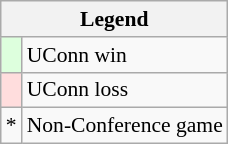<table class="wikitable" style="font-size:90%">
<tr>
<th colspan=2>Legend</th>
</tr>
<tr>
<td style="background:#ddffdd;"> </td>
<td>UConn win</td>
</tr>
<tr>
<td style="background:#ffdddd;"> </td>
<td>UConn loss</td>
</tr>
<tr>
<td>*</td>
<td>Non-Conference game</td>
</tr>
</table>
